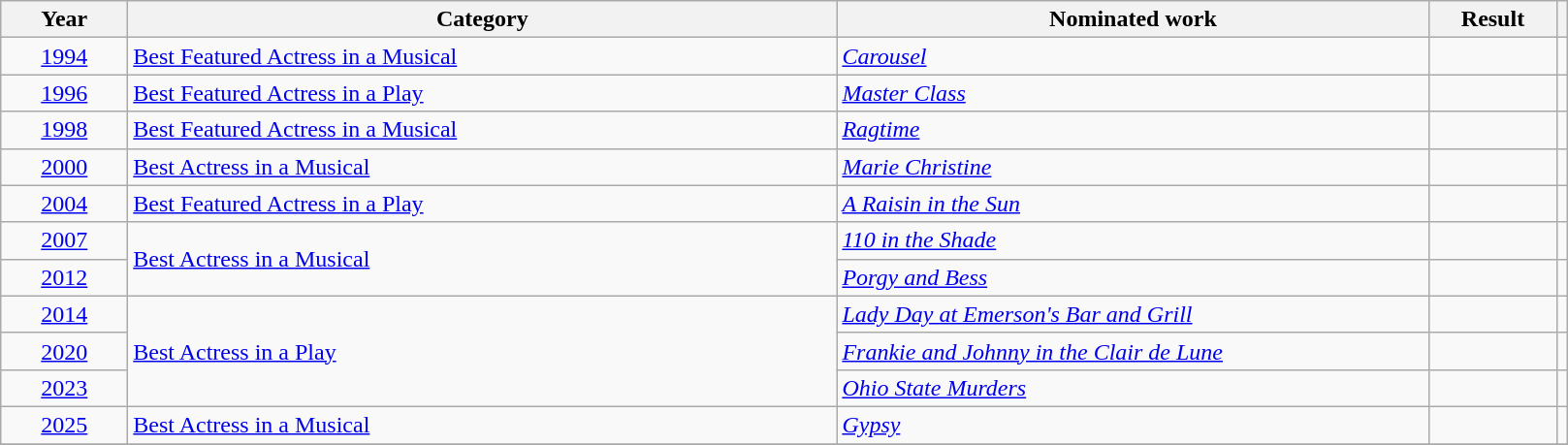<table class=wikitable>
<tr>
<th scope="col" style="width:5em;">Year</th>
<th scope="col" style="width:30em;">Category</th>
<th scope="col" style="width:25em;">Nominated work</th>
<th scope="col" style="width:5em;">Result</th>
<th></th>
</tr>
<tr>
<td align="center"><a href='#'>1994</a></td>
<td><a href='#'>Best Featured Actress in a Musical</a></td>
<td><em><a href='#'>Carousel</a></em></td>
<td></td>
<td align="center"></td>
</tr>
<tr>
<td align="center"><a href='#'>1996</a></td>
<td><a href='#'>Best Featured Actress in a Play</a></td>
<td><em><a href='#'>Master Class</a></em></td>
<td></td>
<td align="center"></td>
</tr>
<tr>
<td align="center"><a href='#'>1998</a></td>
<td><a href='#'>Best Featured Actress in a Musical</a></td>
<td><em><a href='#'>Ragtime</a></em></td>
<td></td>
<td align="center"></td>
</tr>
<tr>
<td align="center"><a href='#'>2000</a></td>
<td><a href='#'>Best Actress in a Musical</a></td>
<td><em><a href='#'>Marie Christine</a></em></td>
<td></td>
<td align="center"></td>
</tr>
<tr>
<td align="center"><a href='#'>2004</a></td>
<td><a href='#'>Best Featured Actress in a Play</a></td>
<td><em><a href='#'>A Raisin in the Sun</a></em></td>
<td></td>
<td align="center"></td>
</tr>
<tr>
<td align="center"><a href='#'>2007</a></td>
<td rowspan="2"><a href='#'>Best Actress in a Musical</a></td>
<td><em><a href='#'>110 in the Shade</a></em></td>
<td></td>
<td align="center"></td>
</tr>
<tr>
<td align="center"><a href='#'>2012</a></td>
<td><em><a href='#'>Porgy and Bess</a></em></td>
<td></td>
<td align="center"></td>
</tr>
<tr>
<td align="center"><a href='#'>2014</a></td>
<td rowspan="3"><a href='#'>Best Actress in a Play</a></td>
<td><em><a href='#'>Lady Day at Emerson's Bar and Grill</a></em></td>
<td></td>
<td align="center"></td>
</tr>
<tr>
<td align="center"><a href='#'>2020</a></td>
<td><em><a href='#'>Frankie and Johnny in the Clair de Lune</a></em></td>
<td></td>
<td align="center"></td>
</tr>
<tr>
<td align="center"><a href='#'>2023</a></td>
<td><em><a href='#'>Ohio State Murders</a></em></td>
<td></td>
<td align="center"></td>
</tr>
<tr>
<td align="center"><a href='#'>2025</a></td>
<td><a href='#'>Best Actress in a Musical</a></td>
<td><em><a href='#'>Gypsy</a></em></td>
<td></td>
<td align="center"></td>
</tr>
<tr>
</tr>
</table>
